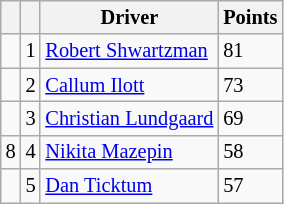<table class="wikitable" style="font-size: 85%;">
<tr>
<th></th>
<th></th>
<th>Driver</th>
<th>Points</th>
</tr>
<tr>
<td align="left"></td>
<td align="center">1</td>
<td> <a href='#'>Robert Shwartzman</a></td>
<td>81</td>
</tr>
<tr>
<td align="left"></td>
<td align="center">2</td>
<td> <a href='#'>Callum Ilott</a></td>
<td>73</td>
</tr>
<tr>
<td align="left"></td>
<td align="center">3</td>
<td> <a href='#'>Christian Lundgaard</a></td>
<td>69</td>
</tr>
<tr>
<td align="left"> 8</td>
<td align="center">4</td>
<td> <a href='#'>Nikita Mazepin</a></td>
<td>58</td>
</tr>
<tr>
<td align="left"></td>
<td align="center">5</td>
<td> <a href='#'>Dan Ticktum</a></td>
<td>57</td>
</tr>
</table>
